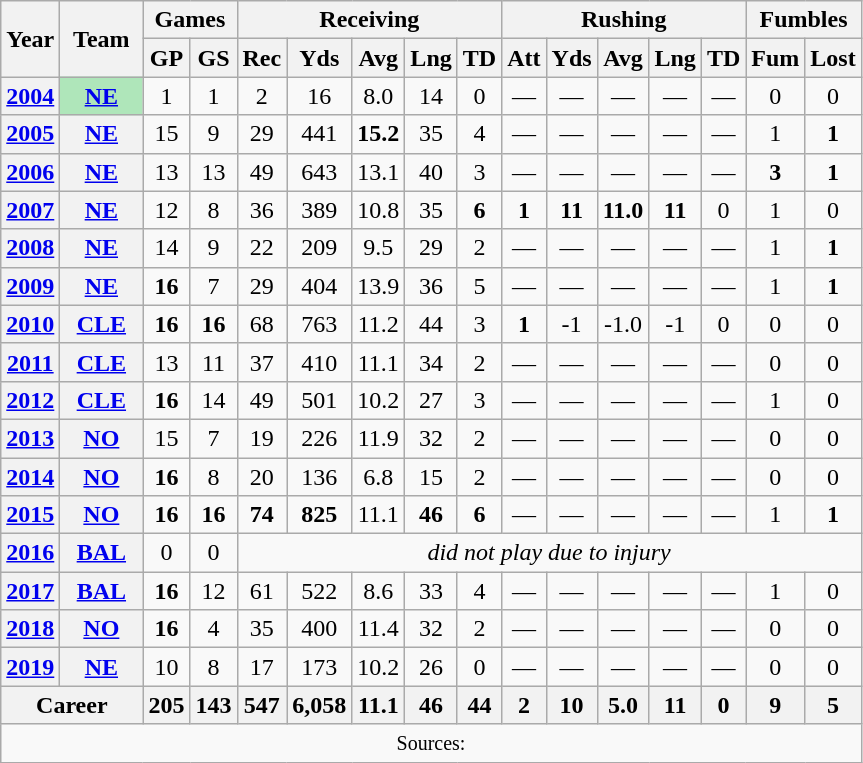<table class="wikitable" style="text-align:center;">
<tr>
<th rowspan="2">Year</th>
<th rowspan="2">Team</th>
<th colspan="2">Games</th>
<th colspan="5">Receiving</th>
<th colspan="5">Rushing</th>
<th colspan="2">Fumbles</th>
</tr>
<tr>
<th>GP</th>
<th>GS</th>
<th>Rec</th>
<th>Yds</th>
<th>Avg</th>
<th>Lng</th>
<th>TD</th>
<th>Att</th>
<th>Yds</th>
<th>Avg</th>
<th>Lng</th>
<th>TD</th>
<th>Fum</th>
<th>Lost</th>
</tr>
<tr>
<th><a href='#'>2004</a></th>
<th style="background:#afe6ba; width:3em;"><a href='#'>NE</a></th>
<td>1</td>
<td>1</td>
<td>2</td>
<td>16</td>
<td>8.0</td>
<td>14</td>
<td>0</td>
<td>—</td>
<td>—</td>
<td>—</td>
<td>—</td>
<td>—</td>
<td>0</td>
<td>0</td>
</tr>
<tr>
<th><a href='#'>2005</a></th>
<th><a href='#'>NE</a></th>
<td>15</td>
<td>9</td>
<td>29</td>
<td>441</td>
<td><strong>15.2</strong></td>
<td>35</td>
<td>4</td>
<td>—</td>
<td>—</td>
<td>—</td>
<td>—</td>
<td>—</td>
<td>1</td>
<td><strong>1</strong></td>
</tr>
<tr>
<th><a href='#'>2006</a></th>
<th><a href='#'>NE</a></th>
<td>13</td>
<td>13</td>
<td>49</td>
<td>643</td>
<td>13.1</td>
<td>40</td>
<td>3</td>
<td>—</td>
<td>—</td>
<td>—</td>
<td>—</td>
<td>—</td>
<td><strong>3</strong></td>
<td><strong>1</strong></td>
</tr>
<tr>
<th><a href='#'>2007</a></th>
<th><a href='#'>NE</a></th>
<td>12</td>
<td>8</td>
<td>36</td>
<td>389</td>
<td>10.8</td>
<td>35</td>
<td><strong>6</strong></td>
<td><strong>1</strong></td>
<td><strong>11</strong></td>
<td><strong>11.0</strong></td>
<td><strong>11</strong></td>
<td>0</td>
<td>1</td>
<td>0</td>
</tr>
<tr>
<th><a href='#'>2008</a></th>
<th><a href='#'>NE</a></th>
<td>14</td>
<td>9</td>
<td>22</td>
<td>209</td>
<td>9.5</td>
<td>29</td>
<td>2</td>
<td>—</td>
<td>—</td>
<td>—</td>
<td>—</td>
<td>—</td>
<td>1</td>
<td><strong>1</strong></td>
</tr>
<tr>
<th><a href='#'>2009</a></th>
<th><a href='#'>NE</a></th>
<td><strong>16</strong></td>
<td>7</td>
<td>29</td>
<td>404</td>
<td>13.9</td>
<td>36</td>
<td>5</td>
<td>—</td>
<td>—</td>
<td>—</td>
<td>—</td>
<td>—</td>
<td>1</td>
<td><strong>1</strong></td>
</tr>
<tr>
<th><a href='#'>2010</a></th>
<th><a href='#'>CLE</a></th>
<td><strong>16</strong></td>
<td><strong>16</strong></td>
<td>68</td>
<td>763</td>
<td>11.2</td>
<td>44</td>
<td>3</td>
<td><strong>1</strong></td>
<td>-1</td>
<td>-1.0</td>
<td>-1</td>
<td>0</td>
<td>0</td>
<td>0</td>
</tr>
<tr>
<th><a href='#'>2011</a></th>
<th><a href='#'>CLE</a></th>
<td>13</td>
<td>11</td>
<td>37</td>
<td>410</td>
<td>11.1</td>
<td>34</td>
<td>2</td>
<td>—</td>
<td>—</td>
<td>—</td>
<td>—</td>
<td>—</td>
<td>0</td>
<td>0</td>
</tr>
<tr>
<th><a href='#'>2012</a></th>
<th><a href='#'>CLE</a></th>
<td><strong>16</strong></td>
<td>14</td>
<td>49</td>
<td>501</td>
<td>10.2</td>
<td>27</td>
<td>3</td>
<td>—</td>
<td>—</td>
<td>—</td>
<td>—</td>
<td>—</td>
<td>1</td>
<td>0</td>
</tr>
<tr>
<th><a href='#'>2013</a></th>
<th><a href='#'>NO</a></th>
<td>15</td>
<td>7</td>
<td>19</td>
<td>226</td>
<td>11.9</td>
<td>32</td>
<td>2</td>
<td>—</td>
<td>—</td>
<td>—</td>
<td>—</td>
<td>—</td>
<td>0</td>
<td>0</td>
</tr>
<tr>
<th><a href='#'>2014</a></th>
<th><a href='#'>NO</a></th>
<td><strong>16</strong></td>
<td>8</td>
<td>20</td>
<td>136</td>
<td>6.8</td>
<td>15</td>
<td>2</td>
<td>—</td>
<td>—</td>
<td>—</td>
<td>—</td>
<td>—</td>
<td>0</td>
<td>0</td>
</tr>
<tr>
<th><a href='#'>2015</a></th>
<th><a href='#'>NO</a></th>
<td><strong>16</strong></td>
<td><strong>16</strong></td>
<td><strong>74</strong></td>
<td><strong>825</strong></td>
<td>11.1</td>
<td><strong>46</strong></td>
<td><strong>6</strong></td>
<td>—</td>
<td>—</td>
<td>—</td>
<td>—</td>
<td>—</td>
<td>1</td>
<td><strong>1</strong></td>
</tr>
<tr>
<th><a href='#'>2016</a></th>
<th><a href='#'>BAL</a></th>
<td>0</td>
<td>0</td>
<td colspan="12"><em>did not play due to injury</em></td>
</tr>
<tr>
<th><a href='#'>2017</a></th>
<th><a href='#'>BAL</a></th>
<td><strong>16</strong></td>
<td>12</td>
<td>61</td>
<td>522</td>
<td>8.6</td>
<td>33</td>
<td>4</td>
<td>—</td>
<td>—</td>
<td>—</td>
<td>—</td>
<td>—</td>
<td>1</td>
<td>0</td>
</tr>
<tr>
<th><a href='#'>2018</a></th>
<th><a href='#'>NO</a></th>
<td><strong>16</strong></td>
<td>4</td>
<td>35</td>
<td>400</td>
<td>11.4</td>
<td>32</td>
<td>2</td>
<td>—</td>
<td>—</td>
<td>—</td>
<td>—</td>
<td>—</td>
<td>0</td>
<td>0</td>
</tr>
<tr>
<th><a href='#'>2019</a></th>
<th><a href='#'>NE</a></th>
<td>10</td>
<td>8</td>
<td>17</td>
<td>173</td>
<td>10.2</td>
<td>26</td>
<td>0</td>
<td>—</td>
<td>—</td>
<td>—</td>
<td>—</td>
<td>—</td>
<td>0</td>
<td>0</td>
</tr>
<tr>
<th colspan="2">Career</th>
<th>205</th>
<th>143</th>
<th>547</th>
<th>6,058</th>
<th>11.1</th>
<th>46</th>
<th>44</th>
<th>2</th>
<th>10</th>
<th>5.0</th>
<th>11</th>
<th>0</th>
<th>9</th>
<th>5</th>
</tr>
<tr>
<td colspan="21"><small>Sources:</small></td>
</tr>
</table>
